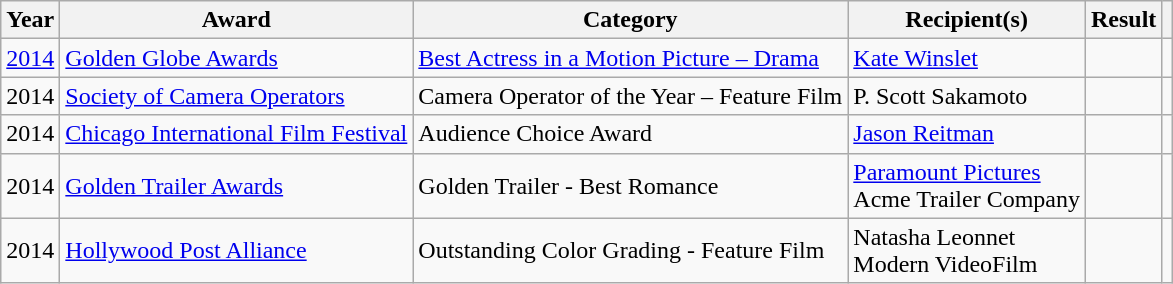<table class="wikitable">
<tr>
<th>Year</th>
<th>Award</th>
<th>Category</th>
<th>Recipient(s)</th>
<th>Result</th>
<th></th>
</tr>
<tr>
<td><a href='#'>2014</a></td>
<td><a href='#'>Golden Globe Awards</a></td>
<td><a href='#'>Best Actress in a Motion Picture – Drama</a></td>
<td><a href='#'>Kate Winslet</a></td>
<td></td>
<td></td>
</tr>
<tr>
<td>2014</td>
<td><a href='#'>Society of Camera Operators</a></td>
<td>Camera Operator of the Year – Feature Film</td>
<td>P. Scott Sakamoto</td>
<td></td>
<td></td>
</tr>
<tr>
<td>2014</td>
<td><a href='#'>Chicago International Film Festival</a></td>
<td>Audience Choice Award</td>
<td><a href='#'>Jason Reitman</a></td>
<td></td>
<td></td>
</tr>
<tr>
<td>2014</td>
<td><a href='#'>Golden Trailer Awards</a></td>
<td>Golden Trailer - Best Romance</td>
<td><a href='#'>Paramount Pictures</a><br>Acme Trailer Company</td>
<td></td>
<td></td>
</tr>
<tr>
<td>2014</td>
<td><a href='#'>Hollywood Post Alliance</a></td>
<td>Outstanding Color Grading - Feature Film</td>
<td>Natasha Leonnet<br>Modern VideoFilm</td>
<td></td>
<td></td>
</tr>
</table>
